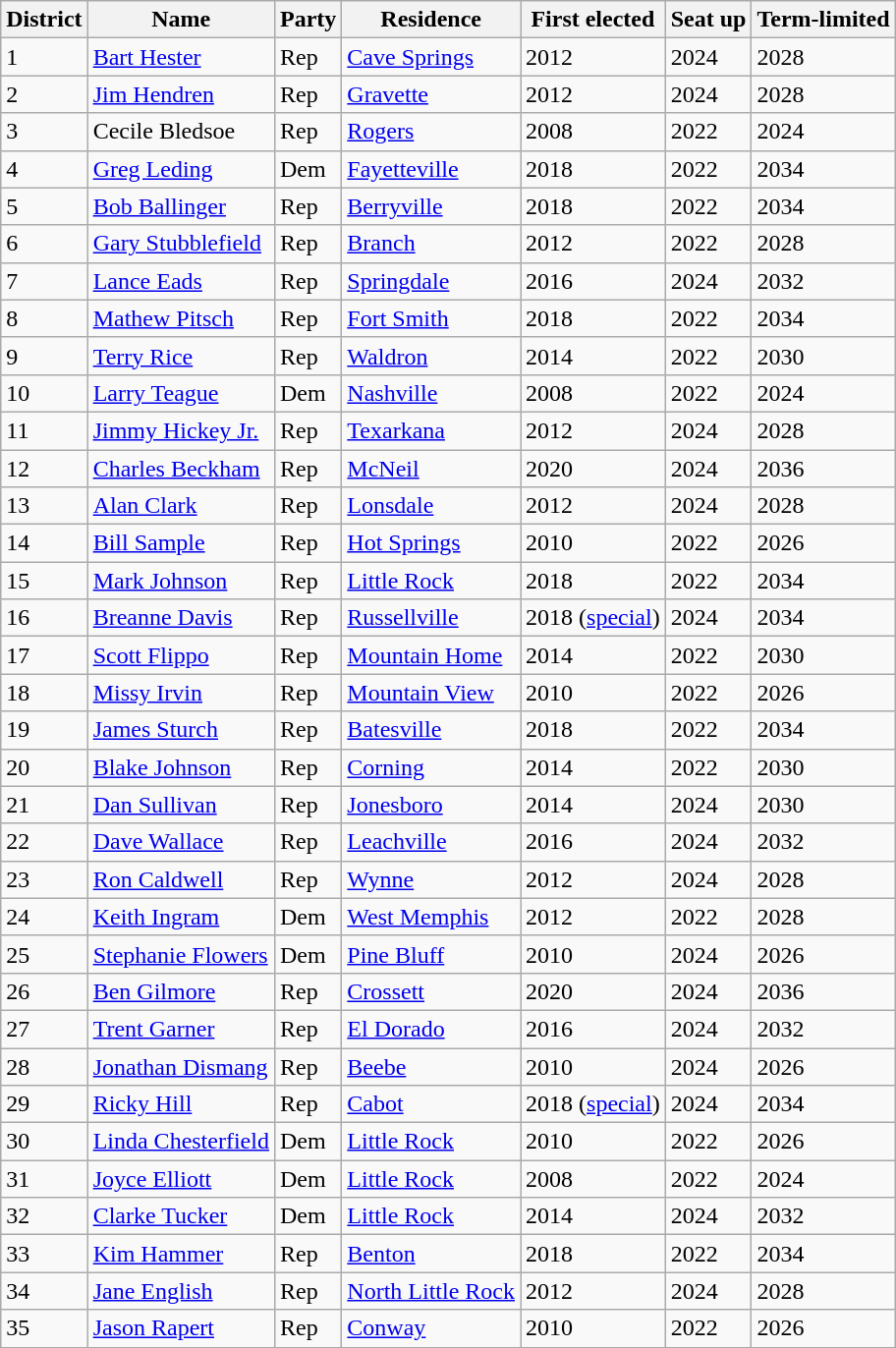<table class="wikitable sortable">
<tr>
<th>District</th>
<th>Name</th>
<th>Party</th>
<th>Residence</th>
<th>First elected</th>
<th>Seat up</th>
<th>Term-limited</th>
</tr>
<tr>
<td>1</td>
<td><a href='#'>Bart Hester</a></td>
<td>Rep</td>
<td><a href='#'>Cave Springs</a></td>
<td>2012</td>
<td>2024</td>
<td>2028</td>
</tr>
<tr>
<td>2</td>
<td><a href='#'>Jim Hendren</a></td>
<td>Rep</td>
<td><a href='#'>Gravette</a></td>
<td>2012</td>
<td>2024</td>
<td>2028</td>
</tr>
<tr>
<td>3</td>
<td>Cecile Bledsoe</td>
<td>Rep</td>
<td><a href='#'>Rogers</a></td>
<td>2008</td>
<td>2022</td>
<td>2024</td>
</tr>
<tr>
<td>4</td>
<td><a href='#'>Greg Leding</a></td>
<td>Dem</td>
<td><a href='#'>Fayetteville</a></td>
<td>2018</td>
<td>2022</td>
<td>2034</td>
</tr>
<tr>
<td>5</td>
<td><a href='#'>Bob Ballinger</a></td>
<td>Rep</td>
<td><a href='#'>Berryville</a></td>
<td>2018</td>
<td>2022</td>
<td>2034</td>
</tr>
<tr>
<td>6</td>
<td><a href='#'>Gary Stubblefield</a></td>
<td>Rep</td>
<td><a href='#'>Branch</a></td>
<td>2012</td>
<td>2022</td>
<td>2028</td>
</tr>
<tr>
<td>7</td>
<td><a href='#'>Lance Eads</a></td>
<td>Rep</td>
<td><a href='#'>Springdale</a></td>
<td>2016</td>
<td>2024</td>
<td>2032</td>
</tr>
<tr>
<td>8</td>
<td><a href='#'>Mathew Pitsch</a></td>
<td>Rep</td>
<td><a href='#'>Fort Smith</a></td>
<td>2018</td>
<td>2022</td>
<td>2034</td>
</tr>
<tr>
<td>9</td>
<td><a href='#'>Terry Rice</a></td>
<td>Rep</td>
<td><a href='#'>Waldron</a></td>
<td>2014</td>
<td>2022</td>
<td>2030</td>
</tr>
<tr>
<td>10</td>
<td><a href='#'>Larry Teague</a></td>
<td>Dem</td>
<td><a href='#'>Nashville</a></td>
<td>2008</td>
<td>2022</td>
<td>2024</td>
</tr>
<tr>
<td>11</td>
<td><a href='#'>Jimmy Hickey Jr.</a></td>
<td>Rep</td>
<td><a href='#'>Texarkana</a></td>
<td>2012</td>
<td>2024</td>
<td>2028</td>
</tr>
<tr>
<td>12</td>
<td><a href='#'>Charles Beckham</a></td>
<td>Rep</td>
<td><a href='#'>McNeil</a></td>
<td>2020</td>
<td>2024</td>
<td>2036</td>
</tr>
<tr>
<td>13</td>
<td><a href='#'>Alan Clark</a></td>
<td>Rep</td>
<td><a href='#'>Lonsdale</a></td>
<td>2012</td>
<td>2024</td>
<td>2028</td>
</tr>
<tr>
<td>14</td>
<td><a href='#'>Bill Sample</a></td>
<td>Rep</td>
<td><a href='#'>Hot Springs</a></td>
<td>2010</td>
<td>2022</td>
<td>2026</td>
</tr>
<tr>
<td>15</td>
<td><a href='#'>Mark Johnson</a></td>
<td>Rep</td>
<td><a href='#'>Little Rock</a></td>
<td>2018</td>
<td>2022</td>
<td>2034</td>
</tr>
<tr>
<td>16</td>
<td><a href='#'>Breanne Davis</a></td>
<td>Rep</td>
<td><a href='#'>Russellville</a></td>
<td>2018 (<a href='#'>special</a>)</td>
<td>2024</td>
<td>2034</td>
</tr>
<tr>
<td>17</td>
<td><a href='#'>Scott Flippo</a></td>
<td>Rep</td>
<td><a href='#'>Mountain Home</a></td>
<td>2014</td>
<td>2022</td>
<td>2030</td>
</tr>
<tr>
<td>18</td>
<td><a href='#'>Missy Irvin</a></td>
<td>Rep</td>
<td><a href='#'>Mountain View</a></td>
<td>2010</td>
<td>2022</td>
<td>2026</td>
</tr>
<tr>
<td>19</td>
<td><a href='#'>James Sturch</a></td>
<td>Rep</td>
<td><a href='#'>Batesville</a></td>
<td>2018</td>
<td>2022</td>
<td>2034</td>
</tr>
<tr>
<td>20</td>
<td><a href='#'>Blake Johnson</a></td>
<td>Rep</td>
<td><a href='#'>Corning</a></td>
<td>2014</td>
<td>2022</td>
<td>2030</td>
</tr>
<tr>
<td>21</td>
<td><a href='#'>Dan Sullivan</a></td>
<td>Rep</td>
<td><a href='#'>Jonesboro</a></td>
<td>2014</td>
<td>2024</td>
<td>2030</td>
</tr>
<tr>
<td>22</td>
<td><a href='#'>Dave Wallace</a></td>
<td>Rep</td>
<td><a href='#'>Leachville</a></td>
<td>2016</td>
<td>2024</td>
<td>2032</td>
</tr>
<tr>
<td>23</td>
<td><a href='#'>Ron Caldwell</a></td>
<td>Rep</td>
<td><a href='#'>Wynne</a></td>
<td>2012</td>
<td>2024</td>
<td>2028</td>
</tr>
<tr>
<td>24</td>
<td><a href='#'>Keith Ingram</a></td>
<td>Dem</td>
<td><a href='#'>West Memphis</a></td>
<td>2012</td>
<td>2022</td>
<td>2028</td>
</tr>
<tr>
<td>25</td>
<td><a href='#'>Stephanie Flowers</a></td>
<td>Dem</td>
<td><a href='#'>Pine Bluff</a></td>
<td>2010</td>
<td>2024</td>
<td>2026</td>
</tr>
<tr>
<td>26</td>
<td><a href='#'>Ben Gilmore</a></td>
<td>Rep</td>
<td><a href='#'>Crossett</a></td>
<td>2020</td>
<td>2024</td>
<td>2036</td>
</tr>
<tr>
<td>27</td>
<td><a href='#'>Trent Garner</a></td>
<td>Rep</td>
<td><a href='#'>El Dorado</a></td>
<td>2016</td>
<td>2024</td>
<td>2032</td>
</tr>
<tr>
<td>28</td>
<td><a href='#'>Jonathan Dismang</a></td>
<td>Rep</td>
<td><a href='#'>Beebe</a></td>
<td>2010</td>
<td>2024</td>
<td>2026</td>
</tr>
<tr>
<td>29</td>
<td><a href='#'>Ricky Hill</a></td>
<td>Rep</td>
<td><a href='#'>Cabot</a></td>
<td>2018 (<a href='#'>special</a>)</td>
<td>2024</td>
<td>2034</td>
</tr>
<tr>
<td>30</td>
<td><a href='#'>Linda Chesterfield</a></td>
<td>Dem</td>
<td><a href='#'>Little Rock</a></td>
<td>2010</td>
<td>2022</td>
<td>2026</td>
</tr>
<tr>
<td>31</td>
<td><a href='#'>Joyce Elliott</a></td>
<td>Dem</td>
<td><a href='#'>Little Rock</a></td>
<td>2008</td>
<td>2022</td>
<td>2024</td>
</tr>
<tr>
<td>32</td>
<td><a href='#'>Clarke Tucker</a></td>
<td>Dem</td>
<td><a href='#'>Little Rock</a></td>
<td>2014</td>
<td>2024</td>
<td>2032</td>
</tr>
<tr>
<td>33</td>
<td><a href='#'>Kim Hammer</a></td>
<td>Rep</td>
<td><a href='#'>Benton</a></td>
<td>2018</td>
<td>2022</td>
<td>2034</td>
</tr>
<tr>
<td>34</td>
<td><a href='#'>Jane English</a></td>
<td>Rep</td>
<td><a href='#'>North Little Rock</a></td>
<td>2012</td>
<td>2024</td>
<td>2028</td>
</tr>
<tr>
<td>35</td>
<td><a href='#'>Jason Rapert</a></td>
<td>Rep</td>
<td><a href='#'>Conway</a></td>
<td>2010</td>
<td>2022</td>
<td>2026</td>
</tr>
</table>
